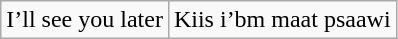<table class="wikitable">
<tr>
<td>I’ll see you later</td>
<td>Kiis i’bm maat psaawi</td>
</tr>
</table>
